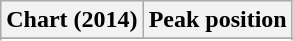<table class="wikitable sortable plainrowheaders">
<tr>
<th scope="col">Chart (2014)</th>
<th scope="col">Peak position</th>
</tr>
<tr>
</tr>
<tr>
</tr>
<tr>
</tr>
</table>
